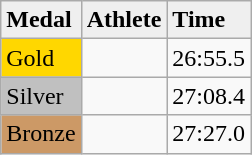<table class="wikitable">
<tr style="background:#efefef;">
<td><strong>Medal</strong></td>
<td><strong>Athlete</strong></td>
<td><strong>Time</strong></td>
</tr>
<tr>
<td style="background:gold;">Gold</td>
<td></td>
<td>26:55.5</td>
</tr>
<tr>
<td style="background:silver;">Silver</td>
<td></td>
<td>27:08.4</td>
</tr>
<tr>
<td style="background:#c96;">Bronze</td>
<td></td>
<td>27:27.0</td>
</tr>
</table>
